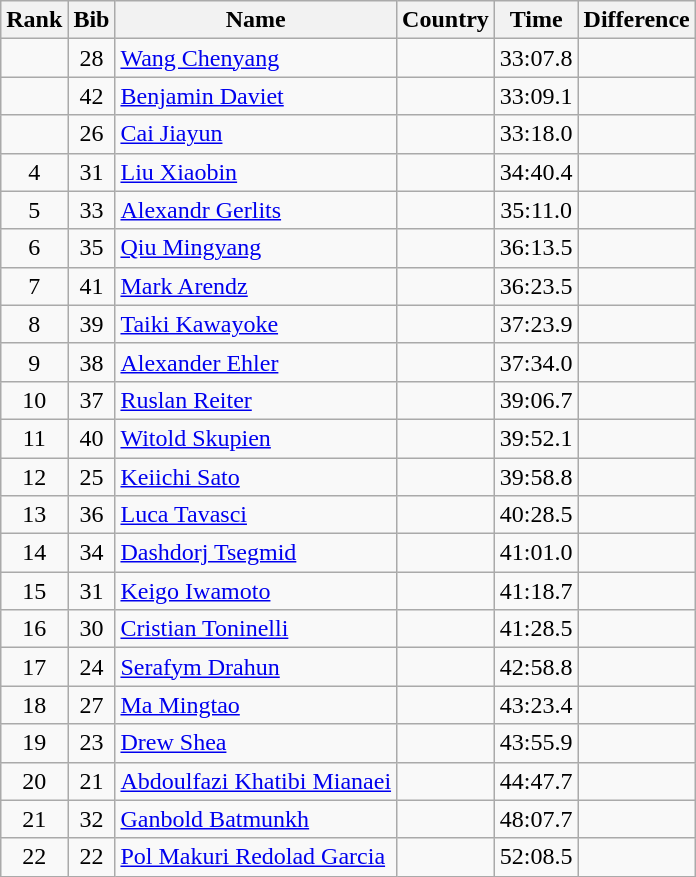<table class="wikitable sortable" style="text-align:center">
<tr>
<th>Rank</th>
<th>Bib</th>
<th>Name</th>
<th>Country</th>
<th>Time</th>
<th>Difference</th>
</tr>
<tr>
<td></td>
<td>28</td>
<td align="left"><a href='#'>Wang Chenyang</a></td>
<td align="left"></td>
<td>33:07.8</td>
<td></td>
</tr>
<tr>
<td></td>
<td>42</td>
<td align="left"><a href='#'>Benjamin Daviet</a></td>
<td align="left"></td>
<td>33:09.1</td>
<td></td>
</tr>
<tr>
<td></td>
<td>26</td>
<td align="left"><a href='#'>Cai Jiayun</a></td>
<td align="left"></td>
<td>33:18.0</td>
<td></td>
</tr>
<tr>
<td>4</td>
<td>31</td>
<td align="left"><a href='#'>Liu Xiaobin</a></td>
<td align="left"></td>
<td>34:40.4</td>
<td></td>
</tr>
<tr>
<td>5</td>
<td>33</td>
<td align="left"><a href='#'>Alexandr Gerlits</a></td>
<td align="left"></td>
<td>35:11.0</td>
<td></td>
</tr>
<tr>
<td>6</td>
<td>35</td>
<td align="left"><a href='#'>Qiu Mingyang</a></td>
<td align="left"></td>
<td>36:13.5</td>
<td></td>
</tr>
<tr>
<td>7</td>
<td>41</td>
<td align="left"><a href='#'>Mark Arendz</a></td>
<td align="left"></td>
<td>36:23.5</td>
<td></td>
</tr>
<tr>
<td>8</td>
<td>39</td>
<td align="left"><a href='#'>Taiki Kawayoke</a></td>
<td align="left"></td>
<td>37:23.9</td>
<td></td>
</tr>
<tr>
<td>9</td>
<td>38</td>
<td align="left"><a href='#'>Alexander Ehler</a></td>
<td align="left"></td>
<td>37:34.0</td>
<td></td>
</tr>
<tr>
<td>10</td>
<td>37</td>
<td align="left"><a href='#'>Ruslan Reiter</a></td>
<td align="left"></td>
<td>39:06.7</td>
<td></td>
</tr>
<tr>
<td>11</td>
<td>40</td>
<td align="left"><a href='#'>Witold Skupien</a></td>
<td align="left"></td>
<td>39:52.1</td>
<td></td>
</tr>
<tr>
<td>12</td>
<td>25</td>
<td align="left"><a href='#'>Keiichi Sato</a></td>
<td align="left"></td>
<td>39:58.8</td>
<td></td>
</tr>
<tr>
<td>13</td>
<td>36</td>
<td align="left"><a href='#'>Luca Tavasci</a></td>
<td align="left"></td>
<td>40:28.5</td>
<td></td>
</tr>
<tr>
<td>14</td>
<td>34</td>
<td align="left"><a href='#'>Dashdorj Tsegmid</a></td>
<td align="left"></td>
<td>41:01.0</td>
<td></td>
</tr>
<tr>
<td>15</td>
<td>31</td>
<td align="left"><a href='#'>Keigo Iwamoto</a></td>
<td align="left"></td>
<td>41:18.7</td>
<td></td>
</tr>
<tr>
<td>16</td>
<td>30</td>
<td align="left"><a href='#'>Cristian Toninelli</a></td>
<td align="left"></td>
<td>41:28.5</td>
<td></td>
</tr>
<tr>
<td>17</td>
<td>24</td>
<td align="left"><a href='#'>Serafym Drahun</a></td>
<td align="left"></td>
<td>42:58.8</td>
<td></td>
</tr>
<tr>
<td>18</td>
<td>27</td>
<td align="left"><a href='#'>Ma Mingtao</a></td>
<td align="left"></td>
<td>43:23.4</td>
<td></td>
</tr>
<tr>
<td>19</td>
<td>23</td>
<td align="left"><a href='#'>Drew Shea</a></td>
<td align="left"></td>
<td>43:55.9</td>
<td></td>
</tr>
<tr>
<td>20</td>
<td>21</td>
<td align="left"><a href='#'>Abdoulfazi Khatibi Mianaei</a></td>
<td align="left"></td>
<td>44:47.7</td>
<td></td>
</tr>
<tr>
<td>21</td>
<td>32</td>
<td align="left"><a href='#'>Ganbold Batmunkh</a></td>
<td align="left"></td>
<td>48:07.7</td>
<td></td>
</tr>
<tr>
<td>22</td>
<td>22</td>
<td align="left"><a href='#'>Pol Makuri Redolad Garcia</a></td>
<td align="left"></td>
<td>52:08.5</td>
<td></td>
</tr>
</table>
